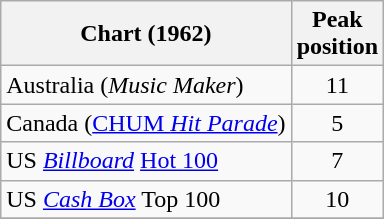<table class="wikitable sortable">
<tr>
<th>Chart (1962)</th>
<th>Peak<br>position</th>
</tr>
<tr>
<td>Australia (<em>Music Maker</em>)</td>
<td style="text-align:center;">11</td>
</tr>
<tr>
<td>Canada (<a href='#'>CHUM <em>Hit Parade</em></a>)</td>
<td style="text-align:center;">5</td>
</tr>
<tr>
<td>US <em><a href='#'>Billboard</a></em> <a href='#'>Hot 100</a></td>
<td style="text-align:center;">7</td>
</tr>
<tr>
<td>US <a href='#'><em>Cash Box</em></a> Top 100</td>
<td align="center">10</td>
</tr>
<tr>
</tr>
</table>
